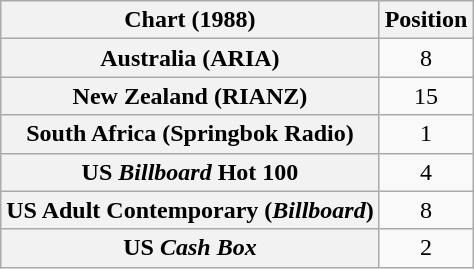<table class="wikitable sortable plainrowheaders" style="text-align:center">
<tr>
<th scope="col">Chart (1988)</th>
<th scope="col">Position</th>
</tr>
<tr>
<th scope="row">Australia (ARIA)</th>
<td>8</td>
</tr>
<tr>
<th scope="row">New Zealand (RIANZ)</th>
<td>15</td>
</tr>
<tr>
<th scope="row">South Africa (Springbok Radio)</th>
<td>1</td>
</tr>
<tr>
<th scope="row">US <em>Billboard</em> Hot 100</th>
<td>4</td>
</tr>
<tr>
<th scope="row">US Adult Contemporary (<em>Billboard</em>)</th>
<td>8</td>
</tr>
<tr>
<th scope="row">US <em>Cash Box</em></th>
<td>2</td>
</tr>
</table>
